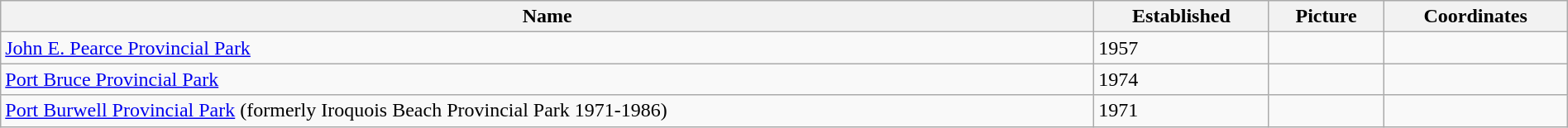<table class='wikitable sortable' style='width:100%'>
<tr>
<th>Name</th>
<th>Established</th>
<th>Picture</th>
<th>Coordinates</th>
</tr>
<tr>
<td><a href='#'>John E. Pearce Provincial Park</a></td>
<td>1957</td>
<td></td>
<td></td>
</tr>
<tr>
<td><a href='#'>Port Bruce Provincial Park</a></td>
<td>1974</td>
<td></td>
<td></td>
</tr>
<tr>
<td><a href='#'>Port Burwell Provincial Park</a> (formerly Iroquois Beach Provincial Park 1971-1986)</td>
<td>1971</td>
<td></td>
<td></td>
</tr>
</table>
